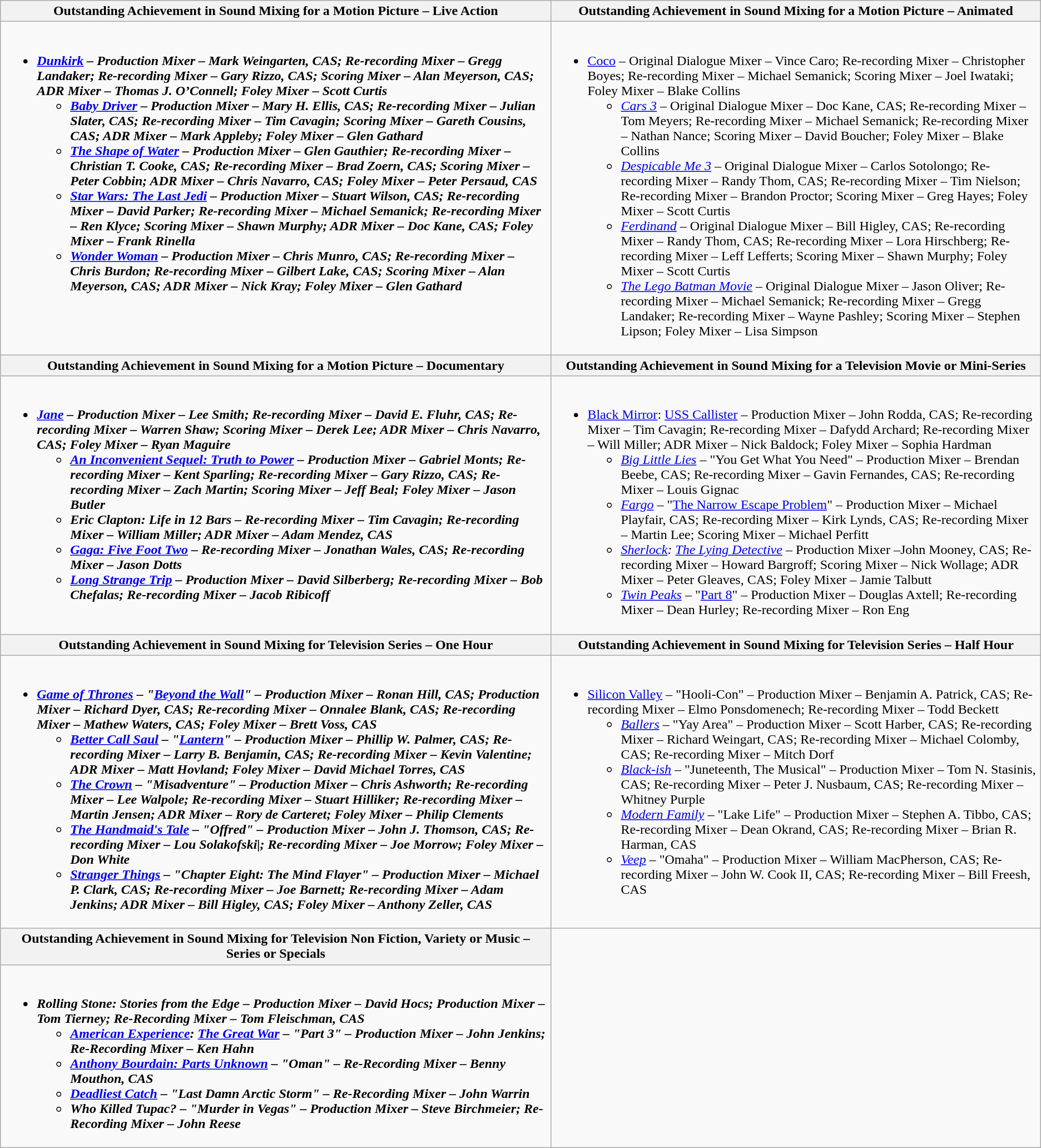<table class=wikitable style="width=100%">
<tr>
<th style="width=50%">Outstanding Achievement in Sound Mixing for a Motion Picture – Live Action</th>
<th style="width=50%">Outstanding Achievement in Sound Mixing for a Motion Picture – Animated</th>
</tr>
<tr>
<td valign="top"><br><ul><li><strong><em><a href='#'>Dunkirk</a><em> – Production Mixer – Mark Weingarten, CAS; Re-recording Mixer – Gregg Landaker; Re-recording Mixer – Gary Rizzo, CAS; Scoring Mixer – Alan Meyerson, CAS; ADR Mixer – Thomas J. O’Connell; Foley Mixer – Scott Curtis<strong><ul><li></em><a href='#'>Baby Driver</a><em> – Production Mixer – Mary H. Ellis, CAS; Re-recording Mixer – Julian Slater, CAS; Re-recording Mixer – Tim Cavagin; Scoring Mixer – Gareth Cousins, CAS; ADR Mixer – Mark Appleby; Foley Mixer – Glen Gathard</li><li></em><a href='#'>The Shape of Water</a><em> – Production Mixer – Glen Gauthier; Re-recording Mixer – Christian T. Cooke, CAS; Re-recording Mixer – Brad Zoern, CAS; Scoring Mixer – Peter Cobbin; ADR Mixer – Chris Navarro, CAS; Foley Mixer – Peter Persaud, CAS</li><li></em><a href='#'>Star Wars: The Last Jedi</a><em> – Production Mixer – Stuart Wilson, CAS; Re-recording Mixer – David Parker; Re-recording Mixer – Michael Semanick; Re-recording Mixer – Ren Klyce; Scoring Mixer – Shawn Murphy; ADR Mixer – Doc Kane, CAS; Foley Mixer – Frank Rinella</li><li></em><a href='#'>Wonder Woman</a><em> – Production Mixer – Chris Munro, CAS; Re-recording Mixer – Chris Burdon; Re-recording Mixer – Gilbert Lake, CAS; Scoring Mixer – Alan Meyerson, CAS; ADR Mixer – Nick Kray; Foley Mixer – Glen Gathard</li></ul></li></ul></td>
<td valign="top"><br><ul><li></em></strong><a href='#'>Coco</a></em> – Original Dialogue Mixer – Vince Caro; Re-recording Mixer – Christopher Boyes; Re-recording Mixer – Michael Semanick; Scoring Mixer – Joel Iwataki; Foley Mixer – Blake Collins</strong><ul><li><em><a href='#'>Cars 3</a></em> – Original Dialogue Mixer – Doc Kane, CAS; Re-recording Mixer – Tom Meyers; Re-recording Mixer – Michael Semanick; Re-recording Mixer – Nathan Nance; Scoring Mixer – David Boucher; Foley Mixer – Blake Collins</li><li><em><a href='#'>Despicable Me 3</a></em> – Original Dialogue Mixer – Carlos Sotolongo; Re-recording Mixer – Randy Thom, CAS; Re-recording Mixer – Tim Nielson; Re-recording Mixer – Brandon Proctor; Scoring Mixer – Greg Hayes; Foley Mixer – Scott Curtis</li><li><em><a href='#'>Ferdinand</a></em> – Original Dialogue Mixer – Bill Higley, CAS; Re-recording Mixer – Randy Thom, CAS; Re-recording Mixer – Lora Hirschberg; Re-recording Mixer – Leff Lefferts; Scoring Mixer – Shawn Murphy; Foley Mixer – Scott Curtis</li><li><em><a href='#'>The Lego Batman Movie</a></em> – Original Dialogue Mixer – Jason Oliver; Re-recording Mixer – Michael Semanick; Re-recording Mixer – Gregg Landaker; Re-recording Mixer – Wayne Pashley; Scoring Mixer – Stephen Lipson; Foley Mixer – Lisa Simpson</li></ul></li></ul></td>
</tr>
<tr>
<th style="width=50%">Outstanding Achievement in Sound Mixing for a Motion Picture – Documentary</th>
<th style="width=50%">Outstanding Achievement in Sound Mixing for a Television Movie or Mini-Series</th>
</tr>
<tr>
<td valign="top"><br><ul><li><strong><em><a href='#'>Jane</a><em> – Production Mixer – Lee Smith; Re-recording Mixer – David E. Fluhr, CAS; Re-recording Mixer – Warren Shaw; Scoring Mixer – Derek Lee; ADR Mixer – Chris Navarro, CAS; Foley Mixer – Ryan Maguire<strong><ul><li></em><a href='#'>An Inconvenient Sequel: Truth to Power</a><em> – Production Mixer – Gabriel Monts; Re-recording Mixer – Kent Sparling; Re-recording Mixer – Gary Rizzo, CAS; Re-recording Mixer – Zach Martin; Scoring Mixer – Jeff Beal; Foley Mixer – Jason Butler</li><li></em>Eric Clapton: Life in 12 Bars<em> – Re-recording Mixer – Tim Cavagin; Re-recording Mixer – William Miller; ADR Mixer – Adam Mendez, CAS</li><li></em><a href='#'>Gaga: Five Foot Two</a><em> – Re-recording Mixer – Jonathan Wales, CAS; Re-recording Mixer – Jason Dotts</li><li></em><a href='#'>Long Strange Trip</a><em> – Production Mixer – David Silberberg; Re-recording Mixer – Bob Chefalas; Re-recording Mixer – Jacob Ribicoff</li></ul></li></ul></td>
<td valign="top"><br><ul><li></em></strong><a href='#'>Black Mirror</a>: <a href='#'>USS Callister</a></em> – Production Mixer – John Rodda, CAS; Re-recording Mixer – Tim Cavagin; Re-recording Mixer – Dafydd Archard; Re-recording Mixer – Will Miller; ADR Mixer – Nick Baldock; Foley Mixer – Sophia Hardman</strong><ul><li><em><a href='#'>Big Little Lies</a></em> – "You Get What You Need" – Production Mixer – Brendan Beebe, CAS; Re-recording Mixer – Gavin Fernandes, CAS; Re-recording Mixer – Louis Gignac</li><li><em><a href='#'>Fargo</a></em> – "<a href='#'>The Narrow Escape Problem</a>" – Production Mixer – Michael Playfair, CAS; Re-recording Mixer – Kirk Lynds, CAS; Re-recording Mixer – Martin Lee; Scoring Mixer – Michael Perfitt</li><li><em><a href='#'>Sherlock</a>: <a href='#'>The Lying Detective</a></em> – Production Mixer –John Mooney, CAS; Re-recording Mixer – Howard Bargroff; Scoring Mixer – Nick Wollage; ADR Mixer – Peter Gleaves, CAS; Foley Mixer – Jamie Talbutt</li><li><em><a href='#'>Twin Peaks</a></em> – "<a href='#'>Part 8</a>" – Production Mixer – Douglas Axtell; Re-recording Mixer – Dean Hurley; Re-recording Mixer – Ron Eng</li></ul></li></ul></td>
</tr>
<tr>
<th style="width=50%">Outstanding Achievement in Sound Mixing for Television Series – One Hour</th>
<th style="width=50%">Outstanding Achievement in Sound Mixing for Television Series – Half Hour</th>
</tr>
<tr>
<td valign="top"><br><ul><li><strong><em><a href='#'>Game of Thrones</a><em> – "<a href='#'>Beyond the Wall</a>" – Production Mixer – Ronan Hill, CAS; Production Mixer – Richard Dyer, CAS; Re-recording Mixer – Onnalee Blank, CAS; Re-recording Mixer – Mathew Waters, CAS; Foley Mixer – Brett Voss, CAS<strong><ul><li></em><a href='#'>Better Call Saul</a><em> – "<a href='#'>Lantern</a>" – Production Mixer – Phillip W. Palmer, CAS; Re-recording Mixer – Larry B. Benjamin, CAS; Re-recording Mixer – Kevin Valentine; ADR Mixer – Matt Hovland; Foley Mixer – David Michael Torres, CAS</li><li></em><a href='#'>The Crown</a><em> – "Misadventure" – Production Mixer – Chris Ashworth; Re-recording Mixer – Lee Walpole; Re-recording Mixer – Stuart Hilliker; Re-recording Mixer – Martin Jensen; ADR Mixer – Rory de Carteret; Foley Mixer – Philip Clements</li><li></em><a href='#'>The Handmaid's Tale</a><em> – "Offred" – Production Mixer – John J. Thomson, CAS; Re-recording Mixer – Lou Solakofski|; Re-recording Mixer – Joe Morrow; Foley Mixer – Don White</li><li></em><a href='#'>Stranger Things</a><em> – "Chapter Eight: The Mind Flayer" – Production Mixer – Michael P. Clark, CAS; Re-recording Mixer – Joe Barnett; Re-recording Mixer – Adam Jenkins; ADR Mixer – Bill Higley, CAS; Foley Mixer – Anthony Zeller, CAS</li></ul></li></ul></td>
<td valign="top"><br><ul><li></em></strong><a href='#'>Silicon Valley</a></em> – "Hooli-Con" – Production Mixer – Benjamin A. Patrick, CAS; Re-recording Mixer – Elmo Ponsdomenech; Re-recording Mixer – Todd Beckett</strong><ul><li><em><a href='#'>Ballers</a></em> – "Yay Area" – Production Mixer – Scott Harber, CAS; Re-recording Mixer – Richard Weingart, CAS; Re-recording Mixer – Michael Colomby, CAS; Re-recording Mixer – Mitch Dorf</li><li><em><a href='#'>Black-ish</a></em> – "Juneteenth, The Musical" – Production Mixer – Tom N. Stasinis, CAS; Re-recording Mixer – Peter J. Nusbaum, CAS; Re-recording Mixer – Whitney Purple</li><li><em><a href='#'>Modern Family</a></em> – "Lake Life" – Production Mixer – Stephen A. Tibbo, CAS; Re-recording Mixer – Dean Okrand, CAS; Re-recording Mixer – Brian R. Harman, CAS</li><li><em><a href='#'>Veep</a></em> – "Omaha" – Production Mixer – William MacPherson, CAS; Re-recording Mixer – John W. Cook II, CAS; Re-recording Mixer – Bill Freesh, CAS</li></ul></li></ul></td>
</tr>
<tr>
<th style="width=50%">Outstanding Achievement in Sound Mixing for Television Non Fiction, Variety or Music – Series or Specials</th>
</tr>
<tr>
<td valign="top"><br><ul><li><strong><em>Rolling Stone: Stories from the Edge<em> – Production Mixer – David Hocs; Production Mixer – Tom Tierney; Re-Recording Mixer – Tom Fleischman, CAS<strong><ul><li></em><a href='#'>American Experience</a>: <a href='#'>The Great War</a><em> – "Part 3" – Production Mixer – John Jenkins; Re-Recording Mixer – Ken Hahn</li><li></em><a href='#'>Anthony Bourdain: Parts Unknown</a><em> – "Oman" – Re-Recording Mixer – Benny Mouthon, CAS</li><li></em><a href='#'>Deadliest Catch</a><em> – "Last Damn Arctic Storm" – Re-Recording Mixer – John Warrin</li><li></em>Who Killed Tupac?<em> – "Murder in Vegas" – Production Mixer – Steve Birchmeier; Re-Recording Mixer – John Reese</li></ul></li></ul></td>
</tr>
</table>
